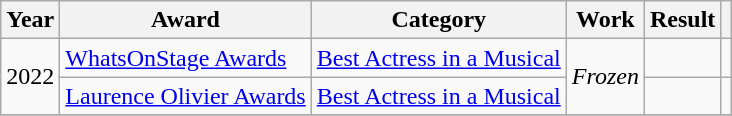<table class="wikitable plainrowheaders">
<tr>
<th>Year</th>
<th>Award</th>
<th>Category</th>
<th>Work</th>
<th>Result</th>
<th></th>
</tr>
<tr>
<td rowspan="2">2022</td>
<td><a href='#'>WhatsOnStage Awards</a></td>
<td><a href='#'>Best Actress in a Musical</a></td>
<td rowspan="2"><em>Frozen</em></td>
<td></td>
<td></td>
</tr>
<tr>
<td><a href='#'>Laurence Olivier Awards</a></td>
<td><a href='#'>Best Actress in a Musical</a></td>
<td></td>
<td></td>
</tr>
<tr>
</tr>
</table>
